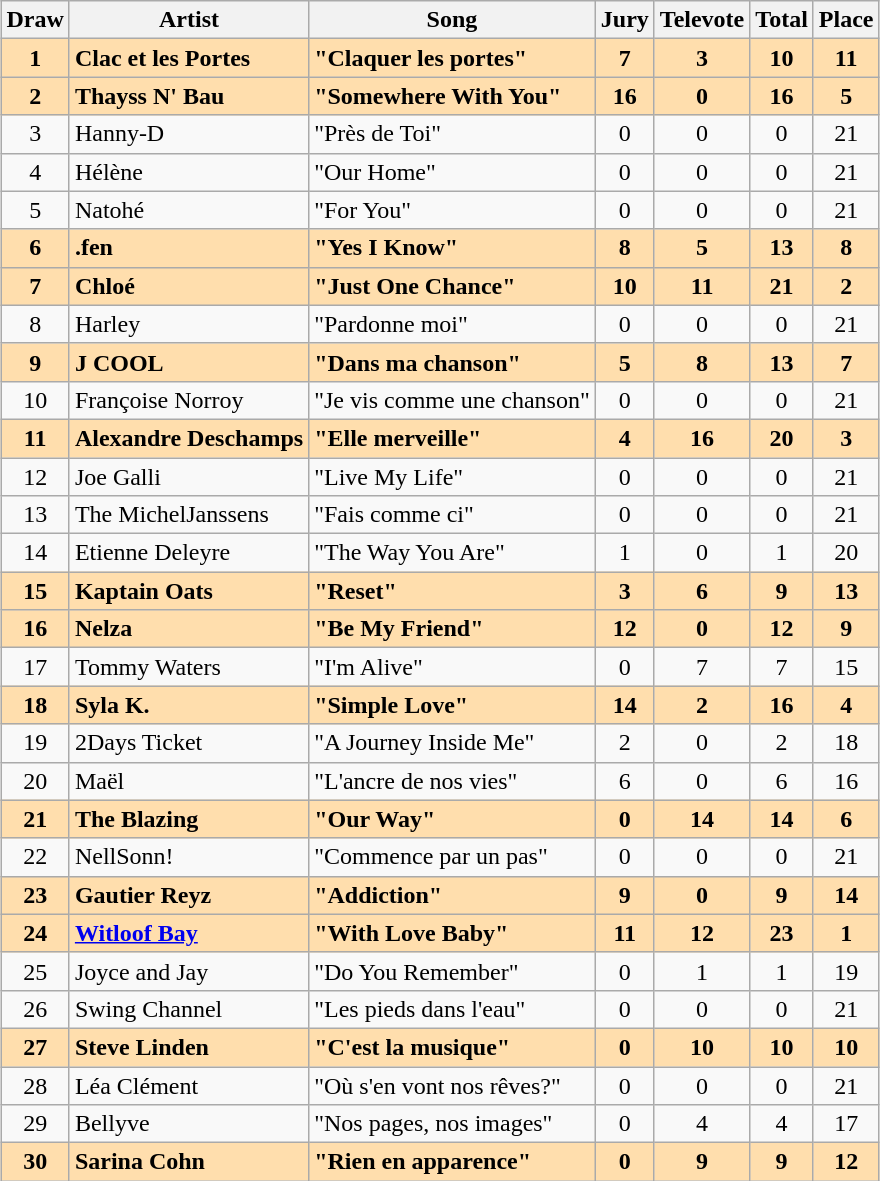<table class="sortable wikitable" style="margin: 1em auto 1em auto; text-align:center">
<tr>
<th>Draw</th>
<th>Artist</th>
<th>Song</th>
<th>Jury</th>
<th>Televote</th>
<th>Total</th>
<th>Place</th>
</tr>
<tr style="font-weight:bold; background:navajowhite;">
<td>1</td>
<td align="left">Clac et les Portes</td>
<td align="left">"Claquer les portes"</td>
<td>7</td>
<td>3</td>
<td>10</td>
<td>11</td>
</tr>
<tr style="font-weight:bold; background:navajowhite;">
<td>2</td>
<td align="left">Thayss N' Bau</td>
<td align="left">"Somewhere With You"</td>
<td>16</td>
<td>0</td>
<td>16</td>
<td>5</td>
</tr>
<tr>
<td>3</td>
<td align="left">Hanny-D</td>
<td align="left">"Près de Toi"</td>
<td>0</td>
<td>0</td>
<td>0</td>
<td>21</td>
</tr>
<tr>
<td>4</td>
<td align="left">Hélène</td>
<td align="left">"Our Home"</td>
<td>0</td>
<td>0</td>
<td>0</td>
<td>21</td>
</tr>
<tr>
<td>5</td>
<td align="left">Natohé</td>
<td align="left">"For You"</td>
<td>0</td>
<td>0</td>
<td>0</td>
<td>21</td>
</tr>
<tr style="font-weight:bold; background:navajowhite;">
<td>6</td>
<td align="left">.fen</td>
<td align="left">"Yes I Know"</td>
<td>8</td>
<td>5</td>
<td>13</td>
<td>8</td>
</tr>
<tr style="font-weight:bold; background:navajowhite;">
<td>7</td>
<td align="left">Chloé</td>
<td align="left">"Just One Chance"</td>
<td>10</td>
<td>11</td>
<td>21</td>
<td>2</td>
</tr>
<tr>
<td>8</td>
<td align="left">Harley</td>
<td align="left">"Pardonne moi"</td>
<td>0</td>
<td>0</td>
<td>0</td>
<td>21</td>
</tr>
<tr style="font-weight:bold; background:navajowhite;">
<td>9</td>
<td align="left">J COOL</td>
<td align="left">"Dans ma chanson"</td>
<td>5</td>
<td>8</td>
<td>13</td>
<td>7</td>
</tr>
<tr>
<td>10</td>
<td align="left">Françoise Norroy</td>
<td align="left">"Je vis comme une chanson"</td>
<td>0</td>
<td>0</td>
<td>0</td>
<td>21</td>
</tr>
<tr style="font-weight:bold; background:navajowhite;">
<td>11</td>
<td align="left">Alexandre Deschamps</td>
<td align="left">"Elle merveille"</td>
<td>4</td>
<td>16</td>
<td>20</td>
<td>3</td>
</tr>
<tr>
<td>12</td>
<td align="left">Joe Galli</td>
<td align="left">"Live My Life"</td>
<td>0</td>
<td>0</td>
<td>0</td>
<td>21</td>
</tr>
<tr>
<td>13</td>
<td align="left">The MichelJanssens</td>
<td align="left">"Fais comme ci"</td>
<td>0</td>
<td>0</td>
<td>0</td>
<td>21</td>
</tr>
<tr>
<td>14</td>
<td align="left">Etienne Deleyre</td>
<td align="left">"The Way You Are"</td>
<td>1</td>
<td>0</td>
<td>1</td>
<td>20</td>
</tr>
<tr style="font-weight:bold; background:navajowhite;">
<td>15</td>
<td align="left">Kaptain Oats</td>
<td align="left">"Reset"</td>
<td>3</td>
<td>6</td>
<td>9</td>
<td>13</td>
</tr>
<tr style="font-weight:bold; background:navajowhite;">
<td>16</td>
<td align="left">Nelza</td>
<td align="left">"Be My Friend"</td>
<td>12</td>
<td>0</td>
<td>12</td>
<td>9</td>
</tr>
<tr>
<td>17</td>
<td align="left">Tommy Waters</td>
<td align="left">"I'm Alive"</td>
<td>0</td>
<td>7</td>
<td>7</td>
<td>15</td>
</tr>
<tr style="font-weight:bold; background:navajowhite;">
<td>18</td>
<td align="left">Syla K.</td>
<td align="left">"Simple Love"</td>
<td>14</td>
<td>2</td>
<td>16</td>
<td>4</td>
</tr>
<tr>
<td>19</td>
<td align="left">2Days Ticket</td>
<td align="left">"A Journey Inside Me"</td>
<td>2</td>
<td>0</td>
<td>2</td>
<td>18</td>
</tr>
<tr>
<td>20</td>
<td align="left">Maël</td>
<td align="left">"L'ancre de nos vies"</td>
<td>6</td>
<td>0</td>
<td>6</td>
<td>16</td>
</tr>
<tr style="font-weight:bold; background:navajowhite;">
<td>21</td>
<td align="left">The Blazing</td>
<td align="left">"Our Way"</td>
<td>0</td>
<td>14</td>
<td>14</td>
<td>6</td>
</tr>
<tr>
<td>22</td>
<td align="left">NellSonn!</td>
<td align="left">"Commence par un pas"</td>
<td>0</td>
<td>0</td>
<td>0</td>
<td>21</td>
</tr>
<tr style="font-weight:bold; background:navajowhite;">
<td>23</td>
<td align="left">Gautier Reyz</td>
<td align="left">"Addiction"</td>
<td>9</td>
<td>0</td>
<td>9</td>
<td>14</td>
</tr>
<tr style="font-weight:bold; background:navajowhite;">
<td>24</td>
<td align="left"><a href='#'>Witloof Bay</a></td>
<td align="left">"With Love Baby"</td>
<td>11</td>
<td>12</td>
<td>23</td>
<td>1</td>
</tr>
<tr>
<td>25</td>
<td align="left">Joyce and Jay</td>
<td align="left">"Do You Remember"</td>
<td>0</td>
<td>1</td>
<td>1</td>
<td>19</td>
</tr>
<tr>
<td>26</td>
<td align="left">Swing Channel</td>
<td align="left">"Les pieds dans l'eau"</td>
<td>0</td>
<td>0</td>
<td>0</td>
<td>21</td>
</tr>
<tr style="font-weight:bold; background:navajowhite;">
<td>27</td>
<td align="left">Steve Linden</td>
<td align="left">"C'est la musique"</td>
<td>0</td>
<td>10</td>
<td>10</td>
<td>10</td>
</tr>
<tr>
<td>28</td>
<td align="left">Léa Clément</td>
<td align="left">"Où s'en vont nos rêves?"</td>
<td>0</td>
<td>0</td>
<td>0</td>
<td>21</td>
</tr>
<tr>
<td>29</td>
<td align="left">Bellyve</td>
<td align="left">"Nos pages, nos images"</td>
<td>0</td>
<td>4</td>
<td>4</td>
<td>17</td>
</tr>
<tr style="font-weight:bold; background:navajowhite;">
<td>30</td>
<td align="left">Sarina Cohn</td>
<td align="left">"Rien en apparence"</td>
<td>0</td>
<td>9</td>
<td>9</td>
<td>12</td>
</tr>
</table>
